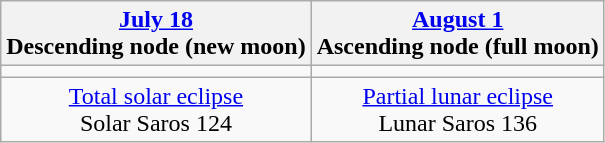<table class="wikitable">
<tr>
<th><a href='#'>July 18</a><br>Descending node (new moon)<br></th>
<th><a href='#'>August 1</a><br>Ascending node (full moon)<br></th>
</tr>
<tr>
<td></td>
<td></td>
</tr>
<tr align=center>
<td><a href='#'>Total solar eclipse</a><br>Solar Saros 124</td>
<td><a href='#'>Partial lunar eclipse</a><br>Lunar Saros 136</td>
</tr>
</table>
